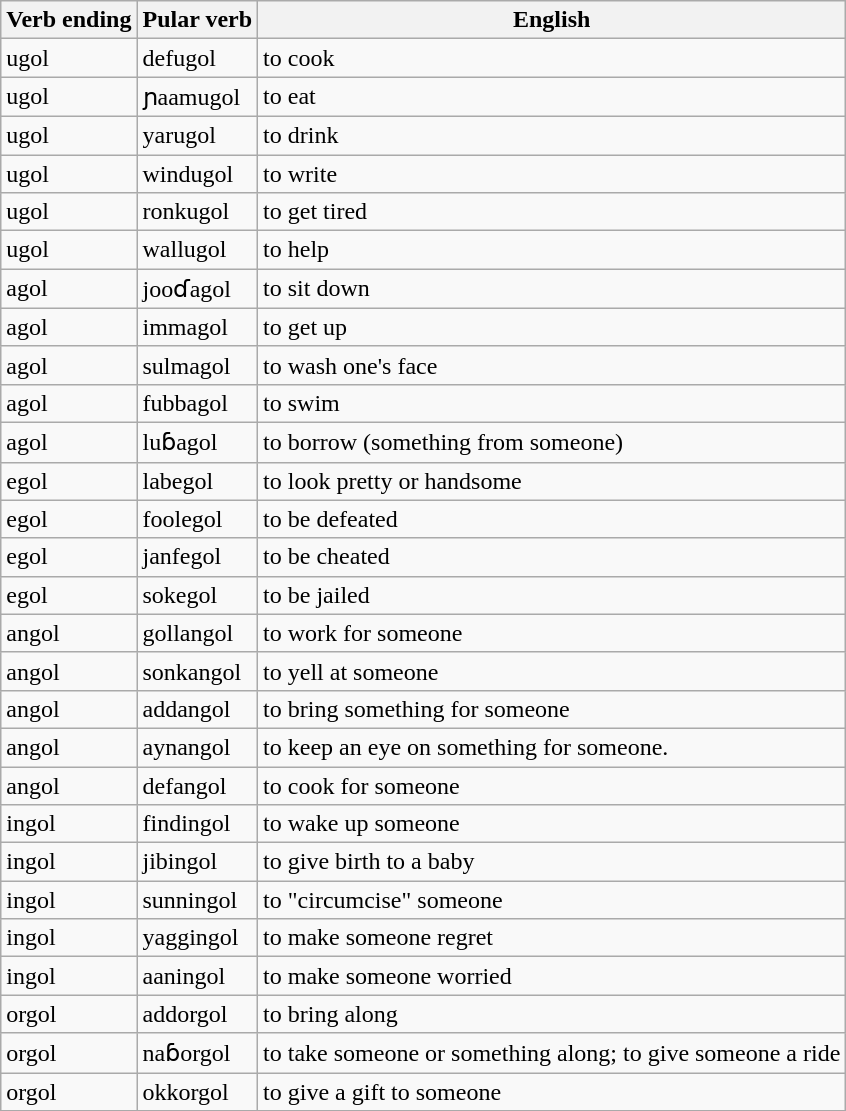<table class="wikitable">
<tr>
<th>Verb ending</th>
<th>Pular verb</th>
<th>English</th>
</tr>
<tr>
<td>ugol</td>
<td>defugol</td>
<td>to cook</td>
</tr>
<tr>
<td>ugol</td>
<td>ɲaamugol</td>
<td>to eat</td>
</tr>
<tr>
<td>ugol</td>
<td>yarugol</td>
<td>to drink</td>
</tr>
<tr>
<td>ugol</td>
<td>windugol</td>
<td>to write</td>
</tr>
<tr>
<td>ugol</td>
<td>ronkugol</td>
<td>to get tired</td>
</tr>
<tr>
<td>ugol</td>
<td>wallugol</td>
<td>to help</td>
</tr>
<tr>
<td>agol</td>
<td>jooɗagol</td>
<td>to sit down</td>
</tr>
<tr>
<td>agol</td>
<td>immagol</td>
<td>to get up</td>
</tr>
<tr>
<td>agol</td>
<td>sulmagol</td>
<td>to wash one's face</td>
</tr>
<tr>
<td>agol</td>
<td>fubbagol</td>
<td>to swim</td>
</tr>
<tr>
<td>agol</td>
<td>luɓagol</td>
<td>to borrow (something from someone)</td>
</tr>
<tr>
<td>egol</td>
<td>labegol</td>
<td>to look pretty or handsome</td>
</tr>
<tr>
<td>egol</td>
<td>foolegol</td>
<td>to be defeated</td>
</tr>
<tr>
<td>egol</td>
<td>janfegol</td>
<td>to be cheated</td>
</tr>
<tr>
<td>egol</td>
<td>sokegol</td>
<td>to be jailed</td>
</tr>
<tr>
<td>angol</td>
<td>gollangol</td>
<td>to work for someone</td>
</tr>
<tr>
<td>angol</td>
<td>sonkangol</td>
<td>to yell at someone</td>
</tr>
<tr>
<td>angol</td>
<td>addangol</td>
<td>to bring something for someone</td>
</tr>
<tr>
<td>angol</td>
<td>aynangol</td>
<td>to keep an eye on something for someone.</td>
</tr>
<tr>
<td>angol</td>
<td>defangol</td>
<td>to cook for someone</td>
</tr>
<tr>
<td>ingol</td>
<td>findingol</td>
<td>to wake up someone</td>
</tr>
<tr>
<td>ingol</td>
<td>jibingol</td>
<td>to give birth to a baby</td>
</tr>
<tr>
<td>ingol</td>
<td>sunningol</td>
<td>to "circumcise" someone</td>
</tr>
<tr>
<td>ingol</td>
<td>yaggingol</td>
<td>to make someone regret</td>
</tr>
<tr>
<td>ingol</td>
<td>aaningol</td>
<td>to make someone worried</td>
</tr>
<tr>
<td>orgol</td>
<td>addorgol</td>
<td>to bring along</td>
</tr>
<tr>
<td>orgol</td>
<td>naɓorgol</td>
<td>to take someone or something along; to give someone a ride</td>
</tr>
<tr>
<td>orgol</td>
<td>okkorgol</td>
<td>to give a gift to someone</td>
</tr>
</table>
